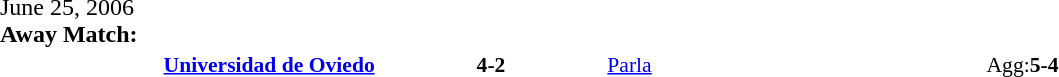<table width=100% cellspacing=1>
<tr>
<th width=20%></th>
<th width=12%></th>
<th width=20%></th>
<th></th>
</tr>
<tr>
<td>June 25, 2006<br><strong>Away Match:</strong></td>
</tr>
<tr style=font-size:90%>
<td align=right><strong><a href='#'>Universidad de Oviedo</a></strong></td>
<td align=center><strong>4-2</strong></td>
<td><a href='#'>Parla</a></td>
<td>Agg:<strong>5-4</strong></td>
</tr>
</table>
